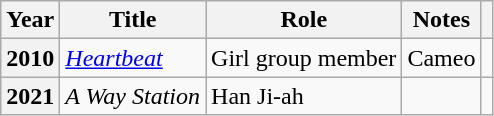<table class="wikitable plainrowheaders">
<tr>
<th scope="col">Year</th>
<th scope="col">Title</th>
<th scope="col">Role</th>
<th scope="col">Notes</th>
<th scope="col"></th>
</tr>
<tr>
<th scope="row">2010</th>
<td><em><a href='#'>Heartbeat</a></em></td>
<td>Girl group member</td>
<td>Cameo</td>
<td style="text-align:center"></td>
</tr>
<tr>
<th scope="row">2021</th>
<td><em>A Way Station</em></td>
<td>Han Ji-ah</td>
<td></td>
<td style="text-align:center"></td>
</tr>
</table>
